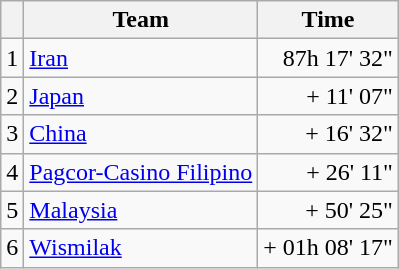<table class=wikitable>
<tr>
<th></th>
<th>Team</th>
<th>Time</th>
</tr>
<tr>
<td>1</td>
<td><a href='#'>Iran</a></td>
<td align=right>87h 17' 32"</td>
</tr>
<tr>
<td>2</td>
<td><a href='#'>Japan</a></td>
<td align=right>+ 11' 07"</td>
</tr>
<tr>
<td>3</td>
<td><a href='#'>China</a></td>
<td align=right>+ 16' 32"</td>
</tr>
<tr>
<td>4</td>
<td><a href='#'>Pagcor-Casino Filipino</a></td>
<td align=right>+ 26' 11"</td>
</tr>
<tr>
<td>5</td>
<td><a href='#'>Malaysia</a></td>
<td align=right>+ 50' 25"</td>
</tr>
<tr>
<td>6</td>
<td><a href='#'>Wismilak</a></td>
<td align=right>+ 01h 08' 17"</td>
</tr>
</table>
